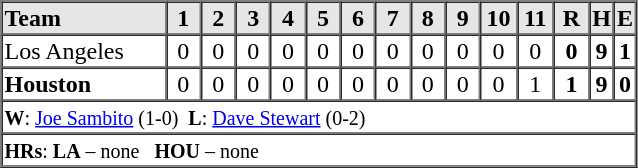<table border=1 cellspacing=0 width=425 style="margin-left:3em;">
<tr style="text-align:center; background-color:#e6e6e6;">
<th style="text-align:left" width=28%>Team</th>
<th width=6%>1</th>
<th width=6%>2</th>
<th width=6%>3</th>
<th width=6%>4</th>
<th width=6%>5</th>
<th width=6%>6</th>
<th width=6%>7</th>
<th width=6%>8</th>
<th width=6%>9</th>
<th width=6%>10</th>
<th width=6%>11</th>
<th width=6%>R</th>
<th width=6%>H</th>
<th width=6%>E</th>
</tr>
<tr style="text-align:center;">
<td style="text-align:left">Los Angeles</td>
<td>0</td>
<td>0</td>
<td>0</td>
<td>0</td>
<td>0</td>
<td>0</td>
<td>0</td>
<td>0</td>
<td>0</td>
<td>0</td>
<td>0</td>
<td><strong>0</strong></td>
<td><strong>9</strong></td>
<td><strong>1</strong></td>
</tr>
<tr style="text-align:center;">
<td style="text-align:left"><strong>Houston</strong></td>
<td>0</td>
<td>0</td>
<td>0</td>
<td>0</td>
<td>0</td>
<td>0</td>
<td>0</td>
<td>0</td>
<td>0</td>
<td>0</td>
<td>1</td>
<td><strong>1</strong></td>
<td><strong>9</strong></td>
<td><strong>0</strong></td>
</tr>
<tr style="text-align:left;">
<td colspan=15><small><strong>W</strong>: <a href='#'>Joe Sambito</a> (1-0)  <strong>L</strong>: <a href='#'>Dave Stewart</a> (0-2)  </small></td>
</tr>
<tr style="text-align:left;">
<td colspan=15><small><strong>HRs</strong>: <strong>LA</strong> – none   <strong>HOU</strong> – none</small></td>
</tr>
</table>
